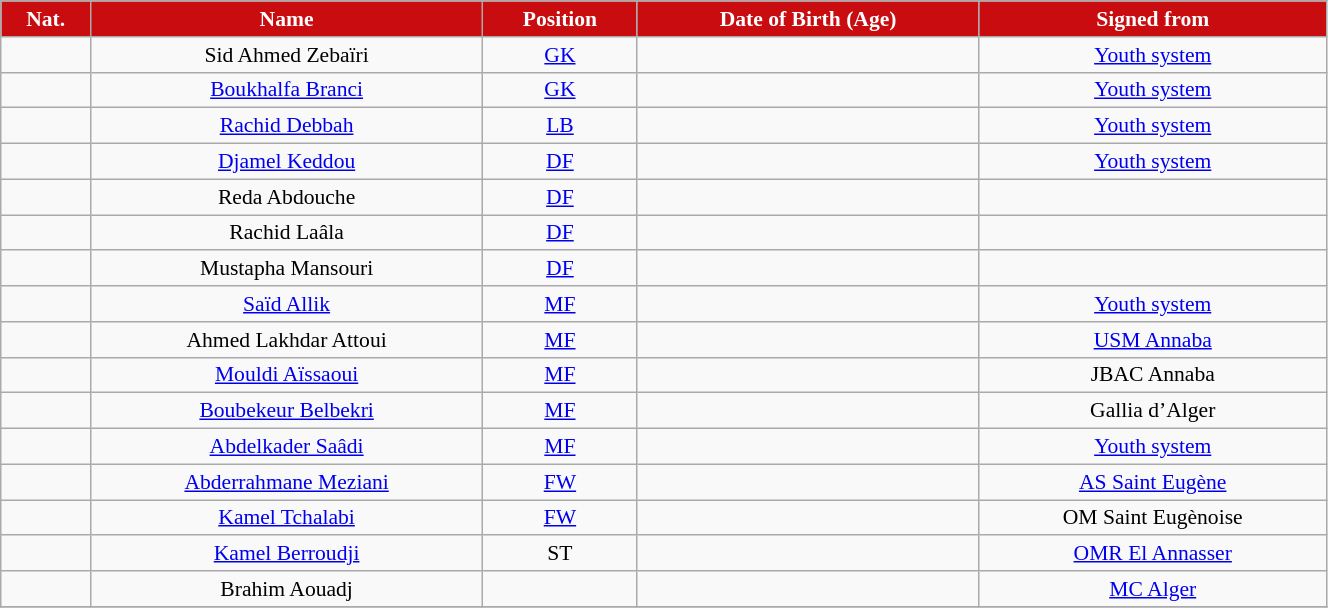<table class="wikitable" style="text-align:center; font-size:90%; width:70%">
<tr>
<th style="background:#c90c0f; color:white; text-align:center;">Nat.</th>
<th style="background:#c90c0f; color:white; text-align:center;">Name</th>
<th style="background:#c90c0f; color:white; text-align:center;">Position</th>
<th style="background:#c90c0f; color:white; text-align:center;">Date of Birth (Age)</th>
<th style="background:#c90c0f; color:white; text-align:center;">Signed from</th>
</tr>
<tr>
<td></td>
<td>Sid Ahmed Zebaïri</td>
<td><a href='#'>GK</a></td>
<td></td>
<td> <a href='#'>Youth system</a></td>
</tr>
<tr>
<td></td>
<td><a href='#'>Boukhalfa Branci</a></td>
<td><a href='#'>GK</a></td>
<td></td>
<td> <a href='#'>Youth system</a></td>
</tr>
<tr>
<td></td>
<td><a href='#'>Rachid Debbah</a></td>
<td><a href='#'>LB</a></td>
<td></td>
<td> <a href='#'>Youth system</a></td>
</tr>
<tr>
<td></td>
<td><a href='#'>Djamel Keddou</a></td>
<td><a href='#'>DF</a></td>
<td></td>
<td> <a href='#'>Youth system</a></td>
</tr>
<tr>
<td></td>
<td>Reda Abdouche</td>
<td><a href='#'>DF</a></td>
<td></td>
<td></td>
</tr>
<tr>
<td></td>
<td>Rachid Laâla</td>
<td><a href='#'>DF</a></td>
<td></td>
<td></td>
</tr>
<tr>
<td></td>
<td>Mustapha Mansouri</td>
<td><a href='#'>DF</a></td>
<td></td>
<td></td>
</tr>
<tr>
<td></td>
<td><a href='#'>Saïd Allik</a></td>
<td><a href='#'>MF</a></td>
<td></td>
<td> <a href='#'>Youth system</a></td>
</tr>
<tr>
<td></td>
<td>Ahmed Lakhdar Attoui</td>
<td><a href='#'>MF</a></td>
<td></td>
<td> <a href='#'>USM Annaba</a></td>
</tr>
<tr>
<td></td>
<td><a href='#'>Mouldi Aïssaoui</a></td>
<td><a href='#'>MF</a></td>
<td></td>
<td> JBAC Annaba</td>
</tr>
<tr>
<td></td>
<td><a href='#'>Boubekeur Belbekri</a></td>
<td><a href='#'>MF</a></td>
<td></td>
<td> Gallia d’Alger</td>
</tr>
<tr>
<td></td>
<td><a href='#'>Abdelkader Saâdi</a></td>
<td><a href='#'>MF</a></td>
<td></td>
<td> <a href='#'>Youth system</a></td>
</tr>
<tr>
<td></td>
<td><a href='#'>Abderrahmane Meziani</a></td>
<td><a href='#'>FW</a></td>
<td></td>
<td> <a href='#'>AS Saint Eugène</a></td>
</tr>
<tr>
<td></td>
<td><a href='#'>Kamel Tchalabi</a></td>
<td><a href='#'>FW</a></td>
<td></td>
<td> OM Saint Eugènoise</td>
</tr>
<tr>
<td></td>
<td><a href='#'>Kamel Berroudji</a></td>
<td>ST</td>
<td></td>
<td> <a href='#'>OMR El Annasser</a></td>
</tr>
<tr>
<td></td>
<td>Brahim Aouadj</td>
<td></td>
<td></td>
<td> <a href='#'>MC Alger</a></td>
</tr>
<tr>
</tr>
</table>
